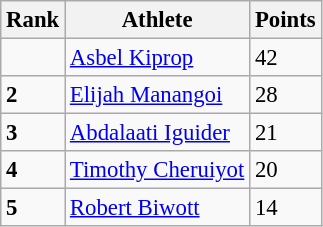<table class="wikitable" style="border-collapse: collapse; font-size: 95%;">
<tr>
<th>Rank</th>
<th>Athlete</th>
<th>Points</th>
</tr>
<tr>
<td></td>
<td><a href='#'>Asbel Kiprop</a></td>
<td>42</td>
</tr>
<tr>
<td><strong>2</strong></td>
<td><a href='#'>Elijah Manangoi</a></td>
<td>28</td>
</tr>
<tr>
<td><strong>3</strong></td>
<td><a href='#'>Abdalaati Iguider</a></td>
<td>21</td>
</tr>
<tr>
<td><strong>4</strong></td>
<td><a href='#'>Timothy Cheruiyot</a></td>
<td>20</td>
</tr>
<tr>
<td><strong>5</strong></td>
<td><a href='#'>Robert Biwott</a></td>
<td>14</td>
</tr>
</table>
